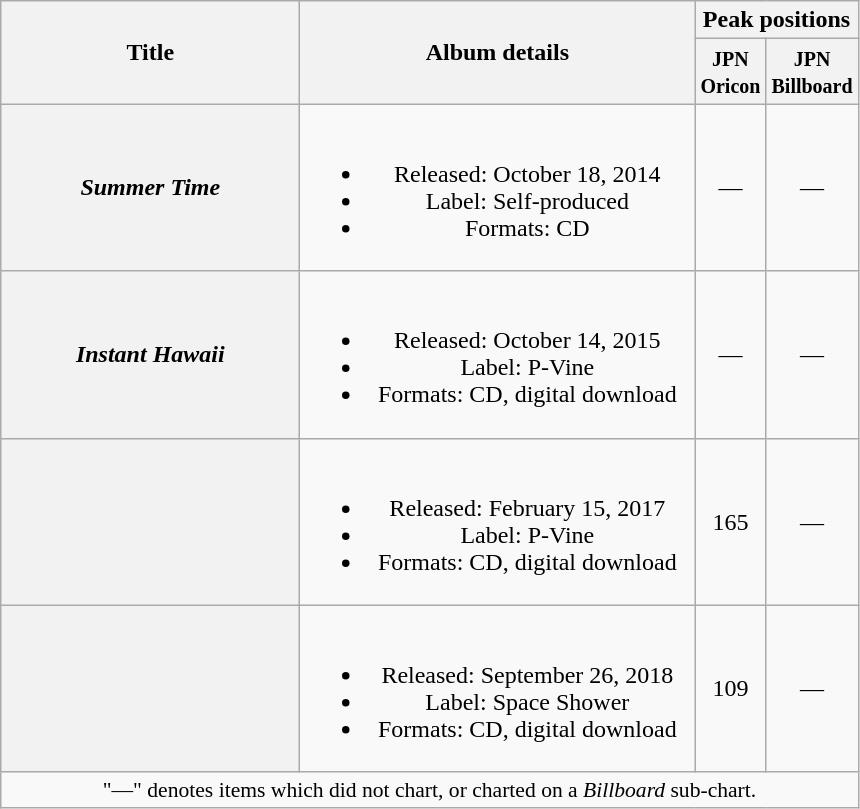<table class="wikitable plainrowheaders" style="text-align:center;">
<tr>
<th style="width:12em;" rowspan="2">Title</th>
<th style="width:16em;" rowspan="2">Album details</th>
<th colspan="2">Peak positions</th>
</tr>
<tr>
<th style="width:2.5em;"><small>JPN<br>Oricon</small><br></th>
<th style="width:2.5em;"><small>JPN<br>Billboard</small><br></th>
</tr>
<tr>
<th scope="row"><em>Summer Time</em></th>
<td><br><ul><li>Released: October 18, 2014</li><li>Label: Self-produced</li><li>Formats: CD</li></ul></td>
<td>—</td>
<td>—</td>
</tr>
<tr>
<th scope="row"><em>Instant Hawaii</em></th>
<td><br><ul><li>Released: October 14, 2015</li><li>Label: P-Vine</li><li>Formats: CD, digital download</li></ul></td>
<td>—</td>
<td>—</td>
</tr>
<tr>
<th scope="row"></th>
<td><br><ul><li>Released: February 15, 2017</li><li>Label: P-Vine</li><li>Formats: CD, digital download</li></ul></td>
<td>165</td>
<td>—</td>
</tr>
<tr>
<th scope="row"></th>
<td><br><ul><li>Released: September 26, 2018</li><li>Label: Space Shower</li><li>Formats: CD, digital download</li></ul></td>
<td>109</td>
<td>—</td>
</tr>
<tr>
<td colspan="12" align="center" style="font-size:90%;">"—" denotes items which did not chart, or charted on a <em>Billboard</em> sub-chart.</td>
</tr>
</table>
